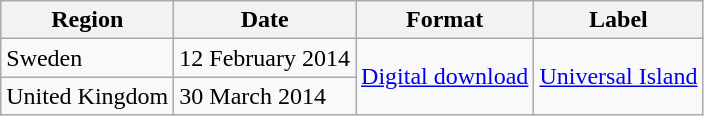<table class=wikitable>
<tr>
<th>Region</th>
<th>Date</th>
<th>Format</th>
<th>Label</th>
</tr>
<tr>
<td>Sweden</td>
<td>12 February 2014</td>
<td rowspan="2"><a href='#'>Digital download</a></td>
<td rowspan="2"><a href='#'>Universal Island</a></td>
</tr>
<tr>
<td>United Kingdom</td>
<td>30 March 2014</td>
</tr>
</table>
